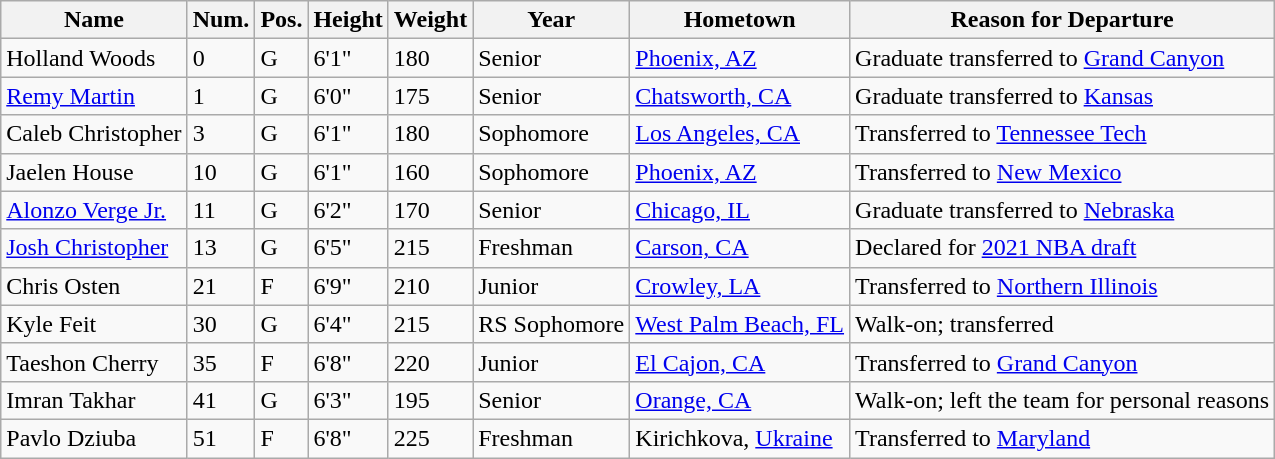<table class="wikitable sortable" style="font-size:100%;" border="1">
<tr>
<th>Name</th>
<th>Num.</th>
<th>Pos.</th>
<th>Height</th>
<th>Weight</th>
<th>Year</th>
<th>Hometown</th>
<th ! class="unsortable">Reason for Departure</th>
</tr>
<tr>
<td>Holland Woods</td>
<td>0</td>
<td>G</td>
<td>6'1"</td>
<td>180</td>
<td>Senior</td>
<td><a href='#'>Phoenix, AZ</a></td>
<td>Graduate transferred to <a href='#'>Grand Canyon</a></td>
</tr>
<tr>
<td><a href='#'>Remy Martin</a></td>
<td>1</td>
<td>G</td>
<td>6'0"</td>
<td>175</td>
<td>Senior</td>
<td><a href='#'>Chatsworth, CA</a></td>
<td>Graduate transferred to <a href='#'>Kansas</a></td>
</tr>
<tr>
<td>Caleb Christopher</td>
<td>3</td>
<td>G</td>
<td>6'1"</td>
<td>180</td>
<td>Sophomore</td>
<td><a href='#'>Los Angeles, CA</a></td>
<td>Transferred to <a href='#'>Tennessee Tech</a></td>
</tr>
<tr>
<td>Jaelen House</td>
<td>10</td>
<td>G</td>
<td>6'1"</td>
<td>160</td>
<td>Sophomore</td>
<td><a href='#'>Phoenix, AZ</a></td>
<td>Transferred to <a href='#'>New Mexico</a></td>
</tr>
<tr>
<td><a href='#'>Alonzo Verge Jr.</a></td>
<td>11</td>
<td>G</td>
<td>6'2"</td>
<td>170</td>
<td>Senior</td>
<td><a href='#'>Chicago, IL</a></td>
<td>Graduate transferred to <a href='#'>Nebraska</a></td>
</tr>
<tr>
<td><a href='#'>Josh Christopher</a></td>
<td>13</td>
<td>G</td>
<td>6'5"</td>
<td>215</td>
<td>Freshman</td>
<td><a href='#'>Carson, CA</a></td>
<td>Declared for <a href='#'>2021 NBA draft</a></td>
</tr>
<tr>
<td>Chris Osten</td>
<td>21</td>
<td>F</td>
<td>6'9"</td>
<td>210</td>
<td>Junior</td>
<td><a href='#'>Crowley, LA</a></td>
<td>Transferred to <a href='#'>Northern Illinois</a></td>
</tr>
<tr>
<td>Kyle Feit</td>
<td>30</td>
<td>G</td>
<td>6'4"</td>
<td>215</td>
<td>RS Sophomore</td>
<td><a href='#'>West Palm Beach, FL</a></td>
<td>Walk-on; transferred</td>
</tr>
<tr>
<td>Taeshon Cherry</td>
<td>35</td>
<td>F</td>
<td>6'8"</td>
<td>220</td>
<td>Junior</td>
<td><a href='#'>El Cajon, CA</a></td>
<td>Transferred to <a href='#'>Grand Canyon</a></td>
</tr>
<tr>
<td>Imran Takhar</td>
<td>41</td>
<td>G</td>
<td>6'3"</td>
<td>195</td>
<td>Senior</td>
<td><a href='#'>Orange, CA</a></td>
<td>Walk-on; left the team for personal reasons</td>
</tr>
<tr>
<td>Pavlo Dziuba</td>
<td>51</td>
<td>F</td>
<td>6'8"</td>
<td>225</td>
<td>Freshman</td>
<td>Kirichkova, <a href='#'>Ukraine</a></td>
<td>Transferred to <a href='#'>Maryland</a></td>
</tr>
</table>
